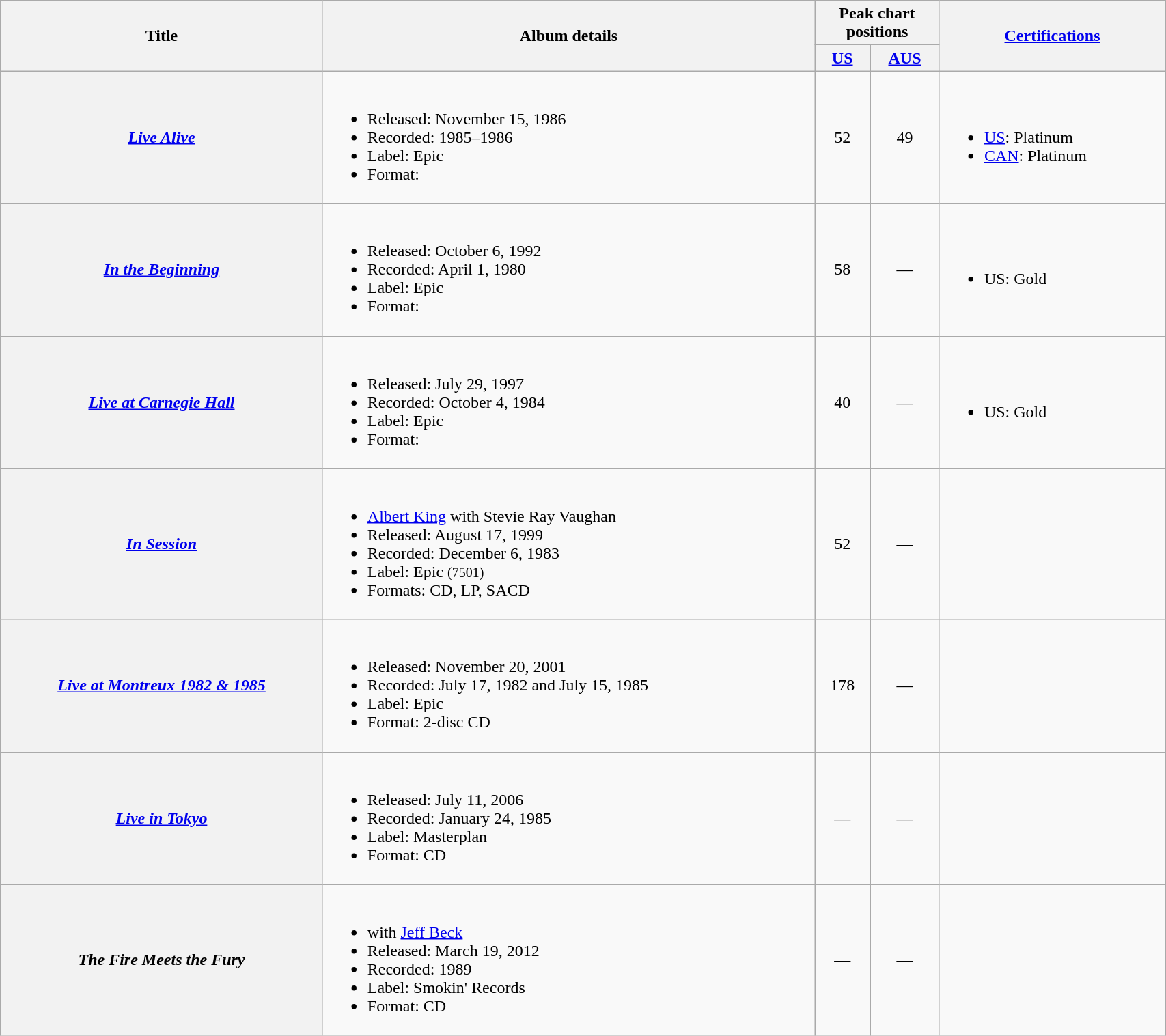<table class="wikitable plainrowheaders" style="width: 90%;">
<tr>
<th rowspan="2">Title</th>
<th rowspan="2">Album details</th>
<th colspan="2">Peak chart<br>positions</th>
<th rowspan="2"><a href='#'>Certifications</a></th>
</tr>
<tr>
<th><a href='#'>US</a><br></th>
<th><a href='#'>AUS</a><br></th>
</tr>
<tr>
<th scope="row"><em><a href='#'>Live Alive</a></em></th>
<td><br><ul><li>Released: November 15, 1986</li><li>Recorded: 1985–1986</li><li>Label: Epic</li><li>Format:</li></ul></td>
<td align="center">52</td>
<td align="center">49</td>
<td><br><ul><li><a href='#'>US</a>: Platinum</li><li><a href='#'>CAN</a>: Platinum</li></ul></td>
</tr>
<tr>
<th scope="row"><em><a href='#'>In the Beginning</a></em></th>
<td><br><ul><li>Released: October 6, 1992</li><li>Recorded: April 1, 1980</li><li>Label: Epic</li><li>Format:</li></ul></td>
<td align="center">58</td>
<td align="center">—</td>
<td><br><ul><li>US: Gold</li></ul></td>
</tr>
<tr>
<th scope="row"><em><a href='#'>Live at Carnegie Hall</a></em></th>
<td><br><ul><li>Released: July 29, 1997</li><li>Recorded: October 4, 1984</li><li>Label: Epic</li><li>Format:</li></ul></td>
<td align="center">40</td>
<td align="center">—</td>
<td><br><ul><li>US: Gold</li></ul></td>
</tr>
<tr>
<th scope="row"><em><a href='#'>In Session</a></em></th>
<td><br><ul><li><a href='#'>Albert King</a> with Stevie Ray Vaughan</li><li>Released: August 17, 1999</li><li>Recorded: December 6, 1983</li><li>Label: Epic <small>(7501)</small></li><li>Formats: CD, LP, SACD</li></ul></td>
<td align="center">52</td>
<td align="center">—</td>
<td></td>
</tr>
<tr>
<th scope="row"><em><a href='#'>Live at Montreux 1982 & 1985</a></em></th>
<td><br><ul><li>Released: November 20, 2001</li><li>Recorded: July 17, 1982 and July 15, 1985</li><li>Label: Epic</li><li>Format: 2-disc CD</li></ul></td>
<td align="center">178</td>
<td align="center">—</td>
<td></td>
</tr>
<tr>
<th scope="row"><em><a href='#'>Live in Tokyo</a></em></th>
<td><br><ul><li>Released: July 11, 2006</li><li>Recorded: January 24, 1985</li><li>Label: Masterplan</li><li>Format: CD</li></ul></td>
<td align="center">—</td>
<td align="center">—</td>
<td></td>
</tr>
<tr>
<th scope="row"><em>The Fire Meets the Fury</em></th>
<td><br><ul><li>with <a href='#'>Jeff Beck</a></li><li>Released: March 19, 2012</li><li>Recorded: 1989</li><li>Label: Smokin' Records</li><li>Format: CD</li></ul></td>
<td align="center">—</td>
<td align="center">—</td>
<td></td>
</tr>
</table>
